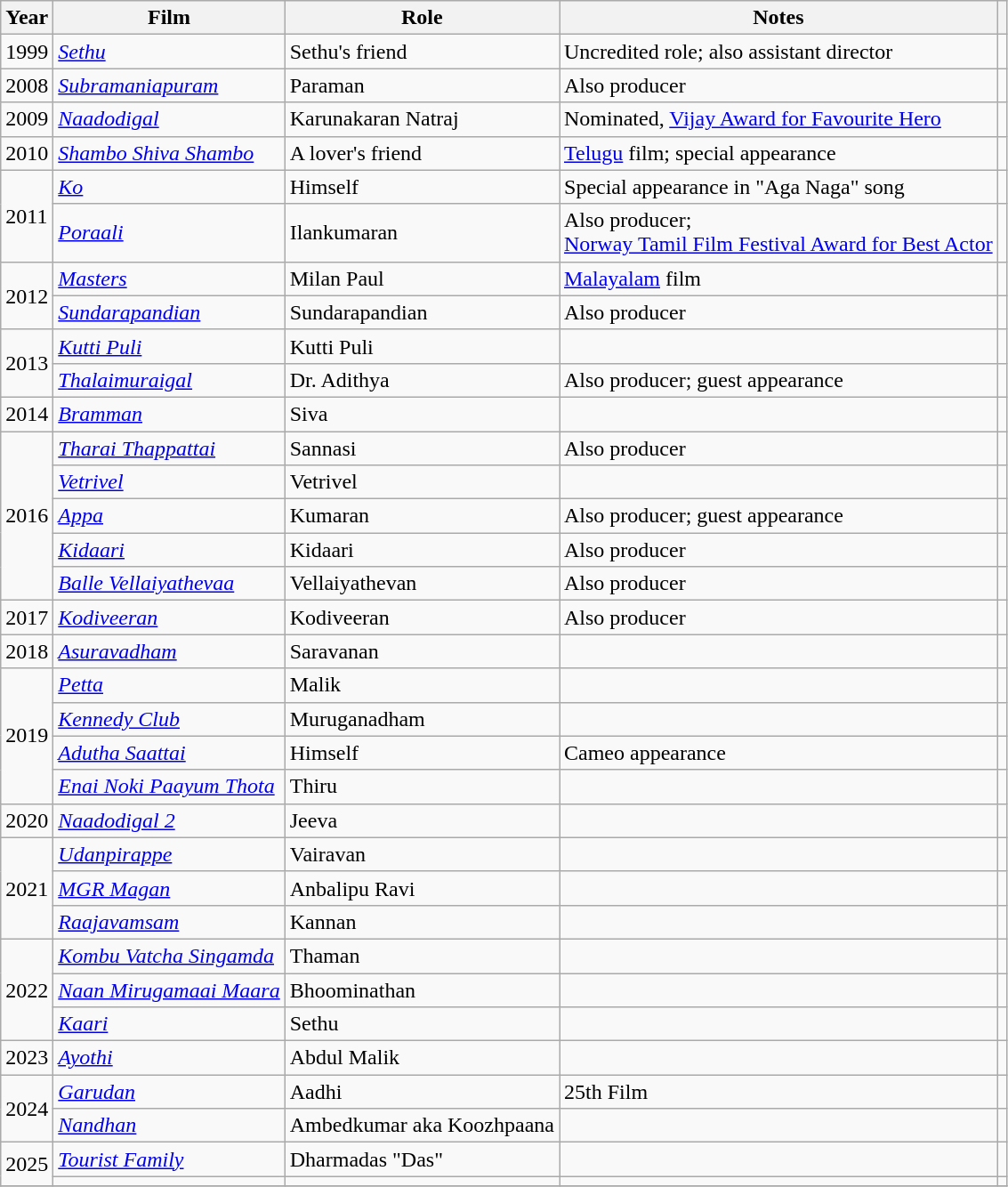<table class="wikitable sortable">
<tr>
<th scope="col">Year</th>
<th scope="col">Film</th>
<th scope="col">Role</th>
<th style="text-align:center; scope="col" class="unsortable">Notes</th>
<th scope="col" class="unsortable"></th>
</tr>
<tr>
<td>1999</td>
<td><em><a href='#'>Sethu</a></em></td>
<td>Sethu's friend</td>
<td>Uncredited role; also assistant director</td>
<td></td>
</tr>
<tr>
<td>2008</td>
<td><em><a href='#'>Subramaniapuram</a></em></td>
<td>Paraman</td>
<td>Also producer</td>
<td></td>
</tr>
<tr>
<td>2009</td>
<td><em><a href='#'>Naadodigal</a></em></td>
<td>Karunakaran Natraj</td>
<td>Nominated, <a href='#'>Vijay Award for Favourite Hero</a></td>
<td></td>
</tr>
<tr>
<td>2010</td>
<td><em><a href='#'>Shambo Shiva Shambo</a></em></td>
<td>A lover's friend</td>
<td><a href='#'>Telugu</a> film; special appearance</td>
<td></td>
</tr>
<tr>
<td rowspan="2">2011</td>
<td><em><a href='#'>Ko</a></em></td>
<td>Himself</td>
<td>Special appearance in "Aga Naga" song</td>
<td></td>
</tr>
<tr>
<td><em><a href='#'>Poraali</a></em></td>
<td>Ilankumaran</td>
<td>Also producer;<br><a href='#'>Norway Tamil Film Festival Award for Best Actor</a></td>
<td></td>
</tr>
<tr>
<td rowspan="2">2012</td>
<td><em><a href='#'>Masters</a></em></td>
<td>Milan Paul</td>
<td><a href='#'>Malayalam</a> film</td>
<td></td>
</tr>
<tr>
<td><em><a href='#'>Sundarapandian</a></em></td>
<td>Sundarapandian</td>
<td>Also producer</td>
<td></td>
</tr>
<tr>
<td rowspan="2">2013</td>
<td><em><a href='#'>Kutti Puli</a></em></td>
<td>Kutti Puli</td>
<td></td>
<td></td>
</tr>
<tr>
<td><em><a href='#'>Thalaimuraigal</a></em></td>
<td>Dr. Adithya</td>
<td>Also producer; guest appearance</td>
<td></td>
</tr>
<tr>
<td>2014</td>
<td><em><a href='#'>Bramman</a></em></td>
<td>Siva</td>
<td></td>
<td></td>
</tr>
<tr>
<td rowspan="5">2016</td>
<td><em><a href='#'>Tharai Thappattai</a></em></td>
<td>Sannasi</td>
<td>Also producer</td>
<td></td>
</tr>
<tr>
<td><em><a href='#'>Vetrivel</a></em></td>
<td>Vetrivel</td>
<td></td>
<td></td>
</tr>
<tr>
<td><em><a href='#'>Appa</a></em></td>
<td>Kumaran</td>
<td>Also producer; guest appearance</td>
<td></td>
</tr>
<tr>
<td><em><a href='#'>Kidaari</a></em></td>
<td>Kidaari</td>
<td>Also producer</td>
<td></td>
</tr>
<tr>
<td><em><a href='#'>Balle Vellaiyathevaa</a></em></td>
<td>Vellaiyathevan</td>
<td>Also producer</td>
<td></td>
</tr>
<tr>
<td>2017</td>
<td><em><a href='#'>Kodiveeran</a></em></td>
<td>Kodiveeran</td>
<td>Also producer</td>
<td></td>
</tr>
<tr>
<td>2018</td>
<td><em><a href='#'>Asuravadham</a></em></td>
<td>Saravanan</td>
<td></td>
<td></td>
</tr>
<tr>
<td rowspan="4">2019</td>
<td><em><a href='#'>Petta</a></em></td>
<td>Malik</td>
<td></td>
<td></td>
</tr>
<tr>
<td><em><a href='#'>Kennedy Club</a></em></td>
<td>Muruganadham</td>
<td></td>
<td></td>
</tr>
<tr>
<td><em><a href='#'>Adutha Saattai</a></em></td>
<td>Himself</td>
<td>Cameo appearance</td>
<td></td>
</tr>
<tr>
<td><em><a href='#'>Enai Noki Paayum Thota</a></em></td>
<td>Thiru</td>
<td></td>
<td></td>
</tr>
<tr>
<td>2020</td>
<td><em><a href='#'>Naadodigal 2</a></em></td>
<td>Jeeva</td>
<td></td>
<td></td>
</tr>
<tr>
<td rowspan="3">2021</td>
<td><em><a href='#'>Udanpirappe</a></em></td>
<td>Vairavan</td>
<td></td>
<td></td>
</tr>
<tr>
<td><em><a href='#'>MGR Magan</a></em></td>
<td>Anbalipu Ravi</td>
<td></td>
<td></td>
</tr>
<tr>
<td><em><a href='#'>Raajavamsam</a></em></td>
<td>Kannan</td>
<td></td>
<td></td>
</tr>
<tr>
<td rowspan="3">2022</td>
<td><em><a href='#'>Kombu Vatcha Singamda</a></em></td>
<td>Thaman</td>
<td></td>
<td></td>
</tr>
<tr>
<td><em><a href='#'>Naan Mirugamaai Maara</a></em></td>
<td>Bhoominathan</td>
<td></td>
<td></td>
</tr>
<tr>
<td><em><a href='#'>Kaari</a></em></td>
<td>Sethu</td>
<td></td>
<td></td>
</tr>
<tr>
<td>2023</td>
<td><em><a href='#'>Ayothi</a></em></td>
<td>Abdul Malik</td>
<td></td>
<td></td>
</tr>
<tr>
<td rowspan="2">2024</td>
<td><em><a href='#'>Garudan</a></em></td>
<td>Aadhi</td>
<td>25th Film</td>
<td></td>
</tr>
<tr>
<td><em><a href='#'>Nandhan</a></em></td>
<td>Ambedkumar aka Koozhpaana</td>
<td></td>
<td></td>
</tr>
<tr>
<td rowspan="2">2025</td>
<td><em><a href='#'>Tourist Family</a></em></td>
<td>Dharmadas "Das"</td>
<td></td>
<td></td>
</tr>
<tr>
<td></td>
<td></td>
<td></td>
<td></td>
</tr>
<tr>
</tr>
</table>
